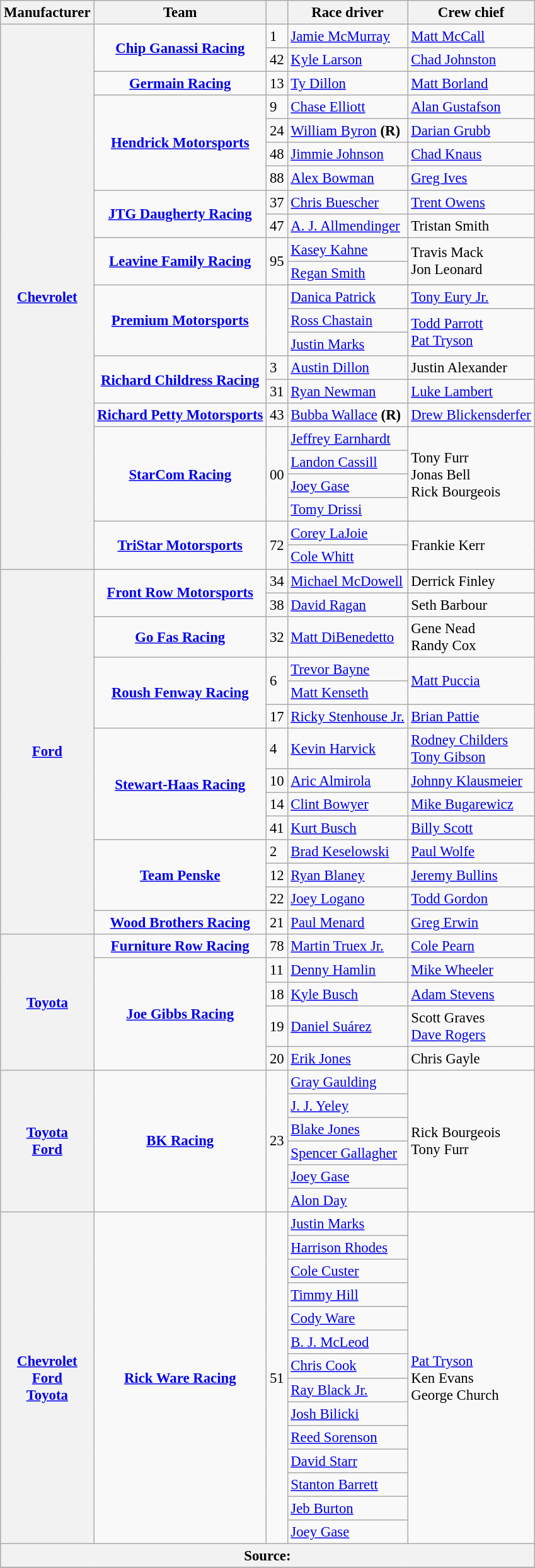<table class="wikitable" style="font-size: 95%;">
<tr>
<th>Manufacturer</th>
<th>Team</th>
<th></th>
<th>Race driver</th>
<th>Crew chief</th>
</tr>
<tr>
<th rowspan="24"><a href='#'>Chevrolet</a></th>
<td rowspan="2" style="text-align:center;"><strong><a href='#'>Chip Ganassi Racing</a></strong></td>
<td>1</td>
<td><a href='#'>Jamie McMurray</a></td>
<td><a href='#'>Matt McCall</a></td>
</tr>
<tr>
<td>42</td>
<td><a href='#'>Kyle Larson</a></td>
<td><a href='#'>Chad Johnston</a></td>
</tr>
<tr>
<td style="text-align:center;"><strong><a href='#'>Germain Racing</a></strong></td>
<td>13</td>
<td><a href='#'>Ty Dillon</a></td>
<td><a href='#'>Matt Borland</a></td>
</tr>
<tr>
<td rowspan="4" style="text-align:center;"><strong><a href='#'>Hendrick Motorsports</a></strong></td>
<td>9</td>
<td><a href='#'>Chase Elliott</a></td>
<td><a href='#'>Alan Gustafson</a></td>
</tr>
<tr>
<td>24</td>
<td><a href='#'>William Byron</a> <strong>(R)</strong></td>
<td><a href='#'>Darian Grubb</a></td>
</tr>
<tr>
<td>48</td>
<td><a href='#'>Jimmie Johnson</a></td>
<td><a href='#'>Chad Knaus</a></td>
</tr>
<tr>
<td>88</td>
<td><a href='#'>Alex Bowman</a></td>
<td><a href='#'>Greg Ives</a></td>
</tr>
<tr>
<td rowspan="2" style="text-align:center;"><strong><a href='#'>JTG Daugherty Racing</a></strong></td>
<td>37</td>
<td><a href='#'>Chris Buescher</a></td>
<td><a href='#'>Trent Owens</a></td>
</tr>
<tr>
<td>47</td>
<td><a href='#'>A. J. Allmendinger</a></td>
<td>Tristan Smith</td>
</tr>
<tr>
<td rowspan="2" style="text-align:center;"><strong><a href='#'>Leavine Family Racing</a></strong></td>
<td rowspan="2">95</td>
<td><a href='#'>Kasey Kahne</a> <small></small></td>
<td rowspan="2">Travis Mack <small></small> <br> Jon Leonard <small></small></td>
</tr>
<tr>
<td><a href='#'>Regan Smith</a> <small></small></td>
</tr>
<tr>
<td rowspan="4" style="text-align:center;"><strong><a href='#'>Premium Motorsports</a></strong></td>
<td rowspan="4"></td>
</tr>
<tr>
<td><a href='#'>Danica Patrick</a> <small></small></td>
<td><a href='#'>Tony Eury Jr.</a> <small></small></td>
</tr>
<tr>
<td><a href='#'>Ross Chastain</a> <small></small></td>
<td rowspan=2><a href='#'>Todd Parrott</a> <small></small> <br> <a href='#'>Pat Tryson</a> <small></small></td>
</tr>
<tr>
<td><a href='#'>Justin Marks</a> <small></small></td>
</tr>
<tr>
<td rowspan="2" style="text-align:center;"><strong><a href='#'>Richard Childress Racing</a></strong></td>
<td>3</td>
<td><a href='#'>Austin Dillon</a></td>
<td>Justin Alexander</td>
</tr>
<tr>
<td>31</td>
<td><a href='#'>Ryan Newman</a></td>
<td><a href='#'>Luke Lambert</a></td>
</tr>
<tr>
<td style="text-align:center;"><strong><a href='#'>Richard Petty Motorsports</a></strong></td>
<td>43</td>
<td><a href='#'>Bubba Wallace</a> <strong>(R)</strong></td>
<td><a href='#'>Drew Blickensderfer</a></td>
</tr>
<tr>
<td rowspan="4" style="text-align:center;"><strong><a href='#'>StarCom Racing</a></strong></td>
<td rowspan=4>00</td>
<td><a href='#'>Jeffrey Earnhardt</a> <small></small></td>
<td rowspan=4>Tony Furr <small></small> <br> Jonas Bell <small></small> <br> Rick Bourgeois <small></small></td>
</tr>
<tr>
<td><a href='#'>Landon Cassill</a> <small></small></td>
</tr>
<tr>
<td><a href='#'>Joey Gase</a> <small></small></td>
</tr>
<tr>
<td><a href='#'>Tomy Drissi</a> <small></small></td>
</tr>
<tr>
<td rowspan="2" style="text-align:center;"><strong><a href='#'>TriStar Motorsports</a></strong></td>
<td rowspan=2>72</td>
<td><a href='#'>Corey LaJoie</a> <small></small></td>
<td rowspan=2>Frankie Kerr</td>
</tr>
<tr>
<td><a href='#'>Cole Whitt</a> <small></small></td>
</tr>
<tr>
<th rowspan="14"><a href='#'>Ford</a></th>
<td rowspan="2" style="text-align:center;"><strong><a href='#'>Front Row Motorsports</a></strong></td>
<td>34</td>
<td><a href='#'>Michael McDowell</a></td>
<td>Derrick Finley</td>
</tr>
<tr>
<td>38</td>
<td><a href='#'>David Ragan</a></td>
<td>Seth Barbour</td>
</tr>
<tr>
<td style="text-align:center;"><strong><a href='#'>Go Fas Racing</a></strong></td>
<td>32</td>
<td><a href='#'>Matt DiBenedetto</a></td>
<td>Gene Nead <small></small> <br> Randy Cox <small></small></td>
</tr>
<tr>
<td rowspan="3" style="text-align:center;"><strong><a href='#'>Roush Fenway Racing</a></strong></td>
<td rowspan="2">6</td>
<td><a href='#'>Trevor Bayne</a> <small></small></td>
<td rowspan="2"><a href='#'>Matt Puccia</a></td>
</tr>
<tr>
<td><a href='#'>Matt Kenseth</a> <small></small></td>
</tr>
<tr>
<td>17</td>
<td><a href='#'>Ricky Stenhouse Jr.</a></td>
<td><a href='#'>Brian Pattie</a></td>
</tr>
<tr>
<td rowspan="4" style="text-align:center;"><strong><a href='#'>Stewart-Haas Racing</a></strong></td>
<td>4</td>
<td><a href='#'>Kevin Harvick</a></td>
<td><a href='#'>Rodney Childers</a> <small></small> <br> <a href='#'>Tony Gibson</a> <small></small></td>
</tr>
<tr>
<td>10</td>
<td><a href='#'>Aric Almirola</a></td>
<td><a href='#'>Johnny Klausmeier</a></td>
</tr>
<tr>
<td>14</td>
<td><a href='#'>Clint Bowyer</a></td>
<td><a href='#'>Mike Bugarewicz</a></td>
</tr>
<tr>
<td>41</td>
<td><a href='#'>Kurt Busch</a></td>
<td><a href='#'>Billy Scott</a></td>
</tr>
<tr>
<td rowspan="3" style="text-align:center;"><strong><a href='#'>Team Penske</a></strong></td>
<td>2</td>
<td><a href='#'>Brad Keselowski</a></td>
<td><a href='#'>Paul Wolfe</a></td>
</tr>
<tr>
<td>12</td>
<td><a href='#'>Ryan Blaney</a></td>
<td><a href='#'>Jeremy Bullins</a></td>
</tr>
<tr>
<td>22</td>
<td><a href='#'>Joey Logano</a></td>
<td><a href='#'>Todd Gordon</a></td>
</tr>
<tr>
<td style="text-align:center;"><strong><a href='#'>Wood Brothers Racing</a></strong></td>
<td>21</td>
<td><a href='#'>Paul Menard</a></td>
<td><a href='#'>Greg Erwin</a></td>
</tr>
<tr>
<th rowspan="5"><a href='#'>Toyota</a></th>
<td style="text-align:center;"><strong><a href='#'>Furniture Row Racing</a></strong></td>
<td>78</td>
<td><a href='#'>Martin Truex Jr.</a></td>
<td><a href='#'>Cole Pearn</a></td>
</tr>
<tr>
<td rowspan="4" style="text-align:center;"><strong><a href='#'>Joe Gibbs Racing</a></strong></td>
<td>11</td>
<td><a href='#'>Denny Hamlin</a></td>
<td><a href='#'>Mike Wheeler</a></td>
</tr>
<tr>
<td>18</td>
<td><a href='#'>Kyle Busch</a></td>
<td><a href='#'>Adam Stevens</a></td>
</tr>
<tr>
<td>19</td>
<td><a href='#'>Daniel Suárez</a></td>
<td>Scott Graves <small></small><br><a href='#'>Dave Rogers</a> <small></small></td>
</tr>
<tr>
<td>20</td>
<td><a href='#'>Erik Jones</a></td>
<td>Chris Gayle</td>
</tr>
<tr>
<th rowspan="6"><a href='#'>Toyota</a> <small></small> <br> <a href='#'>Ford</a> <small></small></th>
<td style="text-align:center;" rowspan="6"><strong><a href='#'>BK Racing</a></strong></td>
<td rowspan=6>23</td>
<td><a href='#'>Gray Gaulding</a><small> </small></td>
<td rowspan=6>Rick Bourgeois <small></small> <br> Tony Furr <small></small></td>
</tr>
<tr>
<td><a href='#'>J. J. Yeley</a> <small></small></td>
</tr>
<tr>
<td><a href='#'>Blake Jones</a> <small></small></td>
</tr>
<tr>
<td><a href='#'>Spencer Gallagher</a> <small></small></td>
</tr>
<tr>
<td><a href='#'>Joey Gase</a> <small></small></td>
</tr>
<tr>
<td><a href='#'>Alon Day</a> <small></small></td>
</tr>
<tr>
<th rowspan="14"><a href='#'>Chevrolet</a> <small></small> <br> <a href='#'>Ford</a> <small></small> <br> <a href='#'>Toyota</a> <small></small></th>
<td style="text-align:center;" rowspan="14"><strong><a href='#'>Rick Ware Racing</a></strong></td>
<td rowspan="14">51</td>
<td><a href='#'>Justin Marks</a> <small></small></td>
<td rowspan="14"><a href='#'>Pat Tryson</a> <small></small><br> Ken Evans <small></small><br> George Church <small></small></td>
</tr>
<tr>
<td><a href='#'>Harrison Rhodes</a> <small></small></td>
</tr>
<tr>
<td><a href='#'>Cole Custer</a> <small> </small></td>
</tr>
<tr>
<td><a href='#'>Timmy Hill</a> <small> </small></td>
</tr>
<tr>
<td><a href='#'>Cody Ware</a> <small> </small></td>
</tr>
<tr>
<td><a href='#'>B. J. McLeod</a> <small> </small></td>
</tr>
<tr>
<td><a href='#'>Chris Cook</a> <small> </small></td>
</tr>
<tr>
<td><a href='#'>Ray Black Jr.</a> <small></small></td>
</tr>
<tr>
<td><a href='#'>Josh Bilicki</a> <small> </small></td>
</tr>
<tr>
<td><a href='#'>Reed Sorenson</a> <small> </small></td>
</tr>
<tr>
<td><a href='#'>David Starr</a> <small> </small></td>
</tr>
<tr>
<td><a href='#'>Stanton Barrett</a> <small> </small></td>
</tr>
<tr>
<td><a href='#'>Jeb Burton</a> <small> </small></td>
</tr>
<tr>
<td><a href='#'>Joey Gase</a> <small> </small></td>
</tr>
<tr>
<th colspan="5">Source:</th>
</tr>
<tr>
</tr>
</table>
